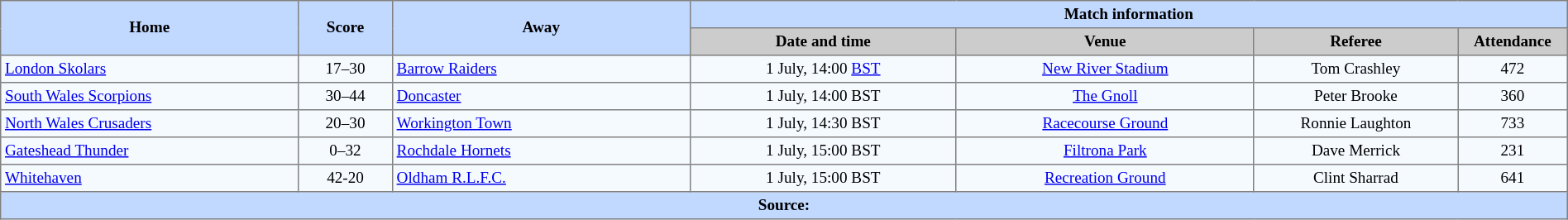<table border=1 style="border-collapse:collapse; font-size:80%; text-align:center;" cellpadding=3 cellspacing=0 width=100%>
<tr bgcolor=#C1D8FF>
<th rowspan=2 width=19%>Home</th>
<th rowspan=2 width=6%>Score</th>
<th rowspan=2 width=19%>Away</th>
<th colspan=6>Match information</th>
</tr>
<tr bgcolor=#CCCCCC>
<th width=17%>Date and time</th>
<th width=19%>Venue</th>
<th width=13%>Referee</th>
<th width=7%>Attendance</th>
</tr>
<tr bgcolor=#F5FAFF>
<td align=left> <a href='#'>London Skolars</a></td>
<td>17–30</td>
<td align=left> <a href='#'>Barrow Raiders</a></td>
<td>1 July, 14:00 <a href='#'>BST</a></td>
<td><a href='#'>New River Stadium</a></td>
<td>Tom Crashley</td>
<td>472</td>
</tr>
<tr bgcolor=#F5FAFF>
<td align=left> <a href='#'>South Wales Scorpions</a></td>
<td>30–44</td>
<td align=left> <a href='#'>Doncaster</a></td>
<td>1 July, 14:00 BST</td>
<td><a href='#'>The Gnoll</a></td>
<td>Peter Brooke</td>
<td>360</td>
</tr>
<tr bgcolor=#F5FAFF>
<td align=left> <a href='#'>North Wales Crusaders</a></td>
<td>20–30</td>
<td align=left> <a href='#'>Workington Town</a></td>
<td>1 July, 14:30 BST</td>
<td><a href='#'>Racecourse Ground</a></td>
<td>Ronnie Laughton</td>
<td>733</td>
</tr>
<tr bgcolor=#F5FAFF>
<td align=left> <a href='#'>Gateshead Thunder</a></td>
<td>0–32</td>
<td align=left> <a href='#'>Rochdale Hornets</a></td>
<td>1 July, 15:00 BST</td>
<td><a href='#'>Filtrona Park</a></td>
<td>Dave Merrick</td>
<td>231</td>
</tr>
<tr bgcolor=#F5FAFF>
<td align=left> <a href='#'>Whitehaven</a></td>
<td>42-20</td>
<td align=left> <a href='#'>Oldham R.L.F.C.</a></td>
<td>1 July, 15:00 BST</td>
<td><a href='#'>Recreation Ground</a></td>
<td>Clint Sharrad</td>
<td>641</td>
</tr>
<tr bgcolor=#C1D8FF>
<th colspan=12>Source:</th>
</tr>
</table>
